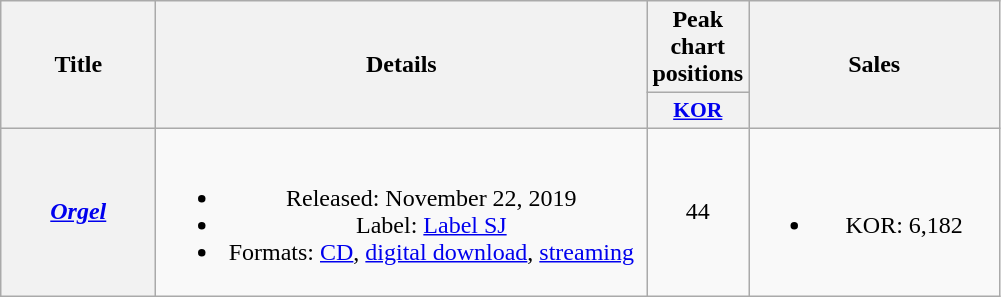<table class="wikitable plainrowheaders" style="text-align:center;">
<tr>
<th rowspan="2" style="width:6em;">Title</th>
<th rowspan="2" style="width:20em;">Details</th>
<th colspan="1">Peak chart positions</th>
<th rowspan="2" style="width:10em;">Sales</th>
</tr>
<tr>
<th style="width:3em;font-size:90%;"><a href='#'>KOR</a><br></th>
</tr>
<tr>
<th scope=row><em><a href='#'>Orgel</a></em></th>
<td><br><ul><li>Released: November 22, 2019</li><li>Label: <a href='#'>Label SJ</a></li><li>Formats: <a href='#'>CD</a>, <a href='#'>digital download</a>, <a href='#'>streaming</a></li></ul></td>
<td>44</td>
<td><br><ul><li>KOR: 6,182</li></ul></td>
</tr>
</table>
